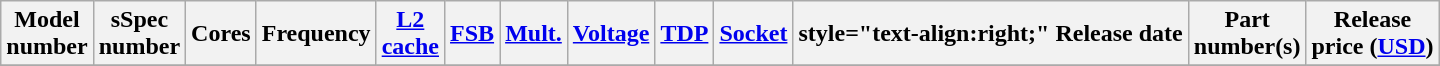<table class="wikitable">
<tr>
<th>Model<br>number</th>
<th>sSpec<br>number</th>
<th>Cores</th>
<th>Frequency</th>
<th><a href='#'>L2<br>cache</a></th>
<th><a href='#'>FSB</a></th>
<th><a href='#'>Mult.</a></th>
<th><a href='#'>Voltage</a></th>
<th><a href='#'>TDP</a></th>
<th><a href='#'>Socket</a></th>
<th>style="text-align:right;"  Release date</th>
<th>Part<br>number(s)</th>
<th>Release<br>price (<a href='#'>USD</a>)</th>
</tr>
<tr>
</tr>
</table>
